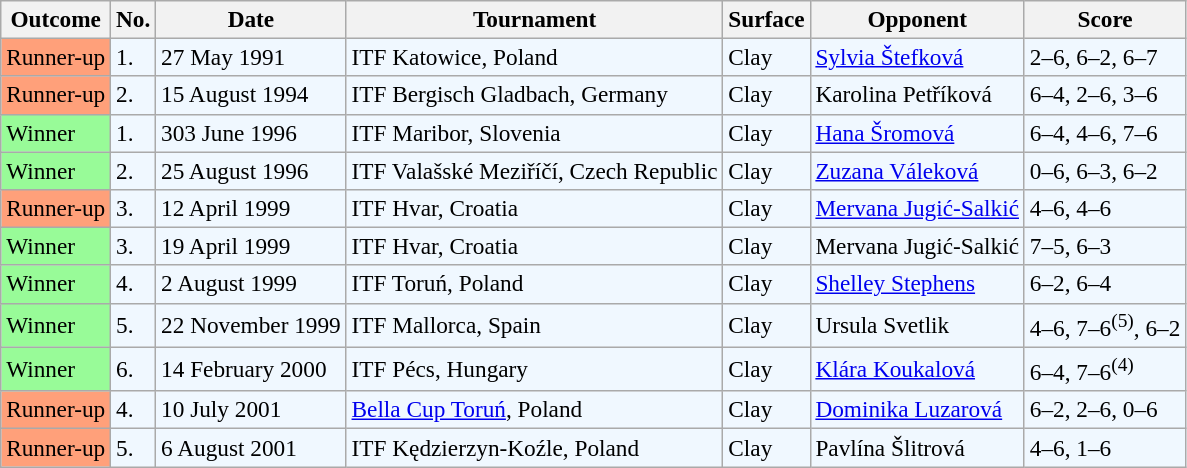<table class="wikitable" style="font-size:97%">
<tr>
<th>Outcome</th>
<th>No.</th>
<th>Date</th>
<th>Tournament</th>
<th>Surface</th>
<th>Opponent</th>
<th>Score</th>
</tr>
<tr style="background:#f0f8ff;">
<td style="background:#ffa07a;">Runner-up</td>
<td>1.</td>
<td>27 May 1991</td>
<td>ITF Katowice, Poland</td>
<td>Clay</td>
<td> <a href='#'>Sylvia Štefková</a></td>
<td>2–6, 6–2, 6–7</td>
</tr>
<tr style="background:#f0f8ff;">
<td style="background:#ffa07a;">Runner-up</td>
<td>2.</td>
<td>15 August 1994</td>
<td>ITF Bergisch Gladbach, Germany</td>
<td>Clay</td>
<td> Karolina Petříková</td>
<td>6–4, 2–6, 3–6</td>
</tr>
<tr style="background:#f0f8ff;">
<td style="background:#98fb98;">Winner</td>
<td>1.</td>
<td>303 June 1996</td>
<td>ITF Maribor, Slovenia</td>
<td>Clay</td>
<td> <a href='#'>Hana Šromová</a></td>
<td>6–4, 4–6, 7–6</td>
</tr>
<tr style="background:#f0f8ff;">
<td style="background:#98fb98;">Winner</td>
<td>2.</td>
<td>25 August 1996</td>
<td>ITF Valašské Meziříčí, Czech Republic</td>
<td>Clay</td>
<td> <a href='#'>Zuzana Váleková</a></td>
<td>0–6, 6–3, 6–2</td>
</tr>
<tr style="background:#f0f8ff;">
<td style="background:#ffa07a;">Runner-up</td>
<td>3.</td>
<td>12 April 1999</td>
<td>ITF Hvar, Croatia</td>
<td>Clay</td>
<td> <a href='#'>Mervana Jugić-Salkić</a></td>
<td>4–6, 4–6</td>
</tr>
<tr style="background:#f0f8ff;">
<td style="background:#98fb98;">Winner</td>
<td>3.</td>
<td>19 April 1999</td>
<td>ITF Hvar, Croatia</td>
<td>Clay</td>
<td> Mervana Jugić-Salkić</td>
<td>7–5, 6–3</td>
</tr>
<tr bgcolor=f0f8ff>
<td style="background:#98fb98;">Winner</td>
<td>4.</td>
<td>2 August 1999</td>
<td>ITF Toruń, Poland</td>
<td>Clay</td>
<td> <a href='#'>Shelley Stephens</a></td>
<td>6–2, 6–4</td>
</tr>
<tr bgcolor=f0f8ff>
<td style="background:#98fb98;">Winner</td>
<td>5.</td>
<td>22 November 1999</td>
<td>ITF Mallorca, Spain</td>
<td>Clay</td>
<td> Ursula Svetlik</td>
<td>4–6, 7–6<sup>(5)</sup>, 6–2</td>
</tr>
<tr bgcolor=f0f8ff>
<td style="background:#98fb98;">Winner</td>
<td>6.</td>
<td>14 February 2000</td>
<td>ITF Pécs, Hungary</td>
<td>Clay</td>
<td> <a href='#'>Klára Koukalová</a></td>
<td>6–4, 7–6<sup>(4)</sup></td>
</tr>
<tr style="background:#f0f8ff;">
<td style="background:#ffa07a;">Runner-up</td>
<td>4.</td>
<td>10 July 2001</td>
<td><a href='#'>Bella Cup Toruń</a>, Poland</td>
<td>Clay</td>
<td> <a href='#'>Dominika Luzarová</a></td>
<td>6–2, 2–6, 0–6</td>
</tr>
<tr style="background:#f0f8ff;">
<td style="background:#ffa07a;">Runner-up</td>
<td>5.</td>
<td>6 August 2001</td>
<td>ITF Kędzierzyn-Koźle, Poland</td>
<td>Clay</td>
<td> Pavlína Šlitrová</td>
<td>4–6, 1–6</td>
</tr>
</table>
